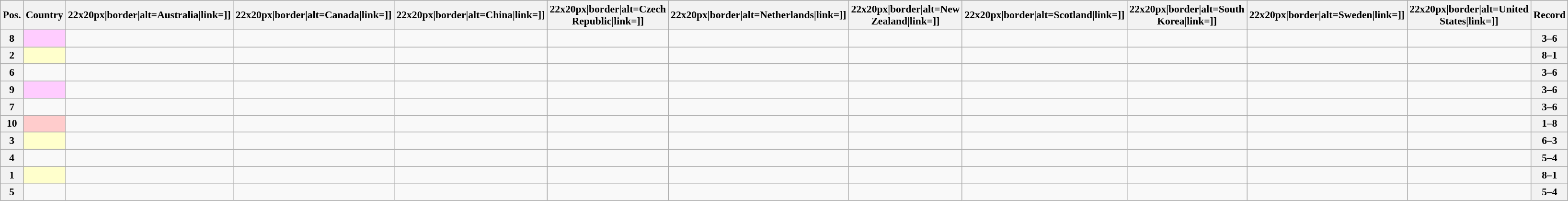<table class="wikitable sortable nowrap" style="text-align:center; font-size:0.9em">
<tr>
<th>Pos.</th>
<th>Country</th>
<th [[Image:>22x20px|border|alt=Australia|link=]]</th>
<th [[Image:>22x20px|border|alt=Canada|link=]]</th>
<th [[Image:>22x20px|border|alt=China|link=]]</th>
<th [[Image:>22x20px|border|alt=Czech Republic|link=]]</th>
<th [[Image:>22x20px|border|alt=Netherlands|link=]]</th>
<th [[Image:>22x20px|border|alt=New Zealand|link=]]</th>
<th [[Image:>22x20px|border|alt=Scotland|link=]]</th>
<th [[Image:>22x20px|border|alt=South Korea|link=]]</th>
<th [[Image:>22x20px|border|alt=Sweden|link=]]</th>
<th [[Image:>22x20px|border|alt=United States|link=]]</th>
<th>Record</th>
</tr>
<tr>
<th>8</th>
<td style="text-align:left; background:#ffccff;"></td>
<td></td>
<td></td>
<td></td>
<td></td>
<td></td>
<td></td>
<td></td>
<td></td>
<td></td>
<td></td>
<th>3–6</th>
</tr>
<tr>
<th>2</th>
<td style="text-align:left; background:#ffffcc;"></td>
<td></td>
<td></td>
<td></td>
<td></td>
<td></td>
<td></td>
<td></td>
<td></td>
<td></td>
<td></td>
<th>8–1</th>
</tr>
<tr>
<th>6</th>
<td style="text-align:left;"></td>
<td></td>
<td></td>
<td></td>
<td></td>
<td></td>
<td></td>
<td></td>
<td></td>
<td></td>
<td></td>
<th>3–6</th>
</tr>
<tr>
<th>9</th>
<td style="text-align:left; background:#ffccff;"></td>
<td></td>
<td></td>
<td></td>
<td></td>
<td></td>
<td></td>
<td></td>
<td></td>
<td></td>
<td></td>
<th>3–6</th>
</tr>
<tr>
<th>7</th>
<td style="text-align:left;"></td>
<td></td>
<td></td>
<td></td>
<td></td>
<td></td>
<td></td>
<td></td>
<td></td>
<td></td>
<td></td>
<th>3–6</th>
</tr>
<tr>
<th>10</th>
<td style="text-align:left; background:#ffcccc;"></td>
<td></td>
<td></td>
<td></td>
<td></td>
<td></td>
<td></td>
<td></td>
<td></td>
<td></td>
<td></td>
<th>1–8</th>
</tr>
<tr>
<th>3</th>
<td style="text-align:left; background:#ffffcc;"></td>
<td></td>
<td></td>
<td></td>
<td></td>
<td></td>
<td></td>
<td></td>
<td></td>
<td></td>
<td></td>
<th>6–3</th>
</tr>
<tr>
<th>4</th>
<td style="text-align:left;"></td>
<td></td>
<td></td>
<td></td>
<td></td>
<td></td>
<td></td>
<td></td>
<td></td>
<td></td>
<td></td>
<th>5–4</th>
</tr>
<tr>
<th>1</th>
<td style="text-align:left; background:#ffffcc;"></td>
<td></td>
<td></td>
<td></td>
<td></td>
<td></td>
<td></td>
<td></td>
<td></td>
<td></td>
<td></td>
<th>8–1</th>
</tr>
<tr>
<th>5</th>
<td style="text-align:left;"></td>
<td></td>
<td></td>
<td></td>
<td></td>
<td></td>
<td></td>
<td></td>
<td></td>
<td></td>
<td></td>
<th>5–4</th>
</tr>
</table>
